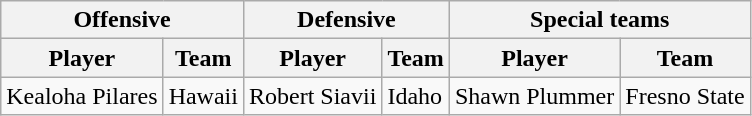<table class="wikitable">
<tr>
<th colspan="2">Offensive</th>
<th colspan="2">Defensive</th>
<th colspan="2">Special teams</th>
</tr>
<tr>
<th>Player</th>
<th>Team</th>
<th>Player</th>
<th>Team</th>
<th>Player</th>
<th>Team</th>
</tr>
<tr>
<td>Kealoha Pilares</td>
<td>Hawaii</td>
<td>Robert Siavii</td>
<td>Idaho</td>
<td>Shawn Plummer</td>
<td>Fresno State</td>
</tr>
</table>
